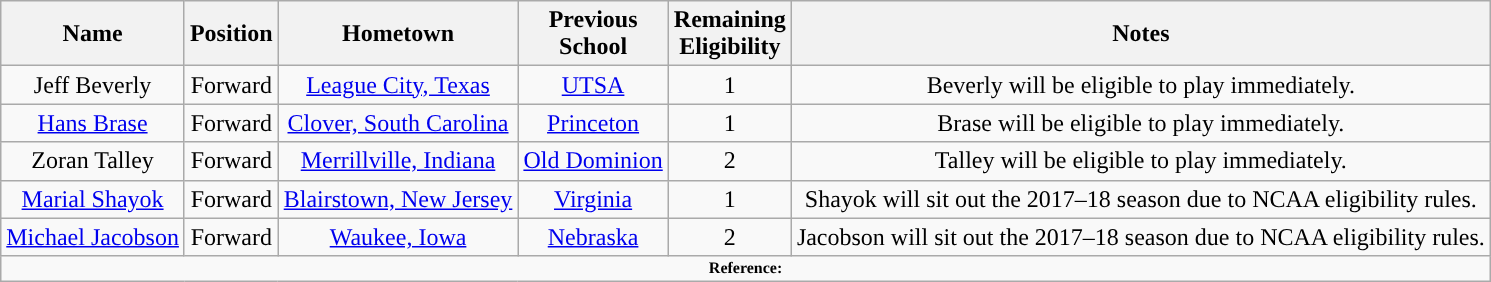<table class="wikitable" style="text-align: center">
<tr align=center>
<th>Name</th>
<th>Position</th>
<th>Hometown</th>
<th>Previous<br>School</th>
<th>Remaining<br>Eligibility</th>
<th>Notes</th>
</tr>
<tr>
<td>Jeff Beverly</td>
<td>Forward</td>
<td><a href='#'>League City, Texas</a></td>
<td><a href='#'>UTSA</a></td>
<td>1</td>
<td>Beverly will be eligible to play immediately.</td>
</tr>
<tr>
<td><a href='#'>Hans Brase</a></td>
<td>Forward</td>
<td><a href='#'>Clover, South Carolina</a></td>
<td><a href='#'>Princeton</a></td>
<td>1</td>
<td>Brase will be eligible to play immediately.</td>
</tr>
<tr>
<td>Zoran Talley</td>
<td>Forward</td>
<td><a href='#'>Merrillville, Indiana</a></td>
<td><a href='#'>Old Dominion</a></td>
<td>2</td>
<td>Talley will be eligible to play immediately.</td>
</tr>
<tr>
<td><a href='#'>Marial Shayok</a></td>
<td>Forward</td>
<td><a href='#'>Blairstown, New Jersey</a></td>
<td><a href='#'>Virginia</a></td>
<td>1</td>
<td>Shayok will sit out the 2017–18 season due to NCAA eligibility rules.</td>
</tr>
<tr>
<td><a href='#'>Michael Jacobson</a></td>
<td>Forward</td>
<td><a href='#'>Waukee, Iowa</a></td>
<td><a href='#'>Nebraska</a></td>
<td>2</td>
<td>Jacobson will sit out the 2017–18 season due to NCAA eligibility rules.</td>
</tr>
<tr>
<td colspan="6"  style="font-size:8pt; text-align:center;"><strong>Reference:</strong></td>
</tr>
</table>
